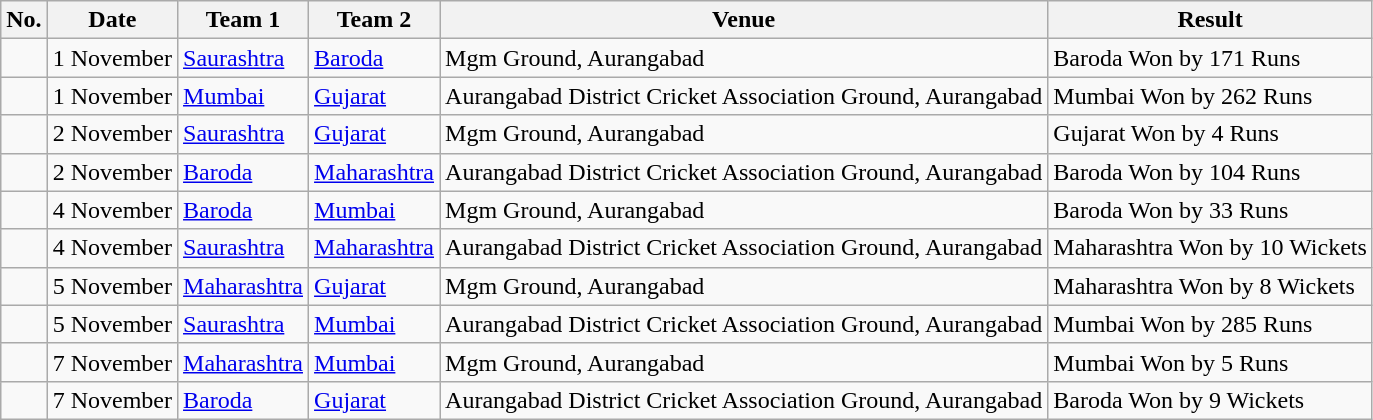<table class="wikitable collapsible collapsed">
<tr>
<th>No.</th>
<th>Date</th>
<th>Team 1</th>
<th>Team 2</th>
<th>Venue</th>
<th>Result</th>
</tr>
<tr>
<td> </td>
<td>1 November</td>
<td><a href='#'>Saurashtra</a></td>
<td><a href='#'>Baroda</a></td>
<td>Mgm Ground, Aurangabad</td>
<td>Baroda Won by 171 Runs</td>
</tr>
<tr>
<td> </td>
<td>1 November</td>
<td><a href='#'>Mumbai</a></td>
<td><a href='#'>Gujarat</a></td>
<td>Aurangabad District Cricket Association Ground, Aurangabad</td>
<td>Mumbai Won by 262 Runs</td>
</tr>
<tr>
<td> </td>
<td>2 November</td>
<td><a href='#'>Saurashtra</a></td>
<td><a href='#'>Gujarat</a></td>
<td>Mgm Ground, Aurangabad</td>
<td>Gujarat Won by 4 Runs</td>
</tr>
<tr>
<td> </td>
<td>2 November</td>
<td><a href='#'>Baroda</a></td>
<td><a href='#'>Maharashtra</a></td>
<td>Aurangabad District Cricket Association Ground, Aurangabad</td>
<td>Baroda Won by 104 Runs</td>
</tr>
<tr>
<td> </td>
<td>4 November</td>
<td><a href='#'>Baroda</a></td>
<td><a href='#'>Mumbai</a></td>
<td>Mgm Ground, Aurangabad</td>
<td>Baroda Won by 33 Runs</td>
</tr>
<tr>
<td> </td>
<td>4 November</td>
<td><a href='#'>Saurashtra</a></td>
<td><a href='#'>Maharashtra</a></td>
<td>Aurangabad District Cricket Association Ground, Aurangabad</td>
<td>Maharashtra Won by 10 Wickets</td>
</tr>
<tr>
<td> </td>
<td>5 November</td>
<td><a href='#'>Maharashtra</a></td>
<td><a href='#'>Gujarat</a></td>
<td>Mgm Ground, Aurangabad</td>
<td>Maharashtra Won by 8 Wickets</td>
</tr>
<tr>
<td> </td>
<td>5 November</td>
<td><a href='#'>Saurashtra</a></td>
<td><a href='#'>Mumbai</a></td>
<td>Aurangabad District Cricket Association Ground, Aurangabad</td>
<td>Mumbai Won by 285 Runs</td>
</tr>
<tr>
<td> </td>
<td>7 November</td>
<td><a href='#'>Maharashtra</a></td>
<td><a href='#'>Mumbai</a></td>
<td>Mgm Ground, Aurangabad</td>
<td>Mumbai Won by 5 Runs</td>
</tr>
<tr>
<td> </td>
<td>7 November</td>
<td><a href='#'>Baroda</a></td>
<td><a href='#'>Gujarat</a></td>
<td>Aurangabad District Cricket Association Ground, Aurangabad</td>
<td>Baroda Won by 9 Wickets</td>
</tr>
</table>
